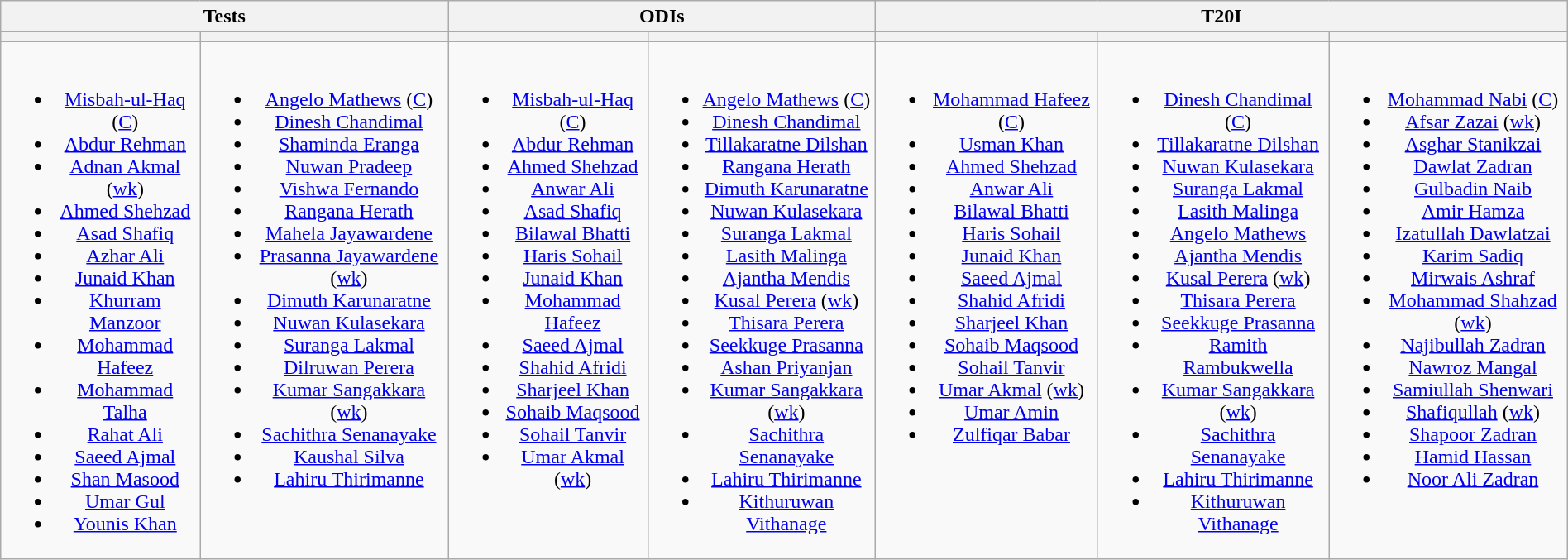<table class="wikitable" style="text-align:center; width:100%; margin:auto">
<tr>
<th colspan=2>Tests</th>
<th colspan=2>ODIs</th>
<th colspan=3>T20I</th>
</tr>
<tr>
<th></th>
<th></th>
<th></th>
<th></th>
<th></th>
<th></th>
<th></th>
</tr>
<tr style="vertical-align:top">
<td><br><ul><li><a href='#'>Misbah-ul-Haq</a> (<a href='#'>C</a>)</li><li><a href='#'>Abdur Rehman</a></li><li><a href='#'>Adnan Akmal</a> (<a href='#'>wk</a>)</li><li><a href='#'>Ahmed Shehzad</a></li><li><a href='#'>Asad Shafiq</a></li><li><a href='#'>Azhar Ali</a></li><li><a href='#'>Junaid Khan</a></li><li><a href='#'>Khurram Manzoor</a></li><li><a href='#'>Mohammad Hafeez</a></li><li><a href='#'>Mohammad Talha</a></li><li><a href='#'>Rahat Ali</a></li><li><a href='#'>Saeed Ajmal</a></li><li><a href='#'>Shan Masood</a></li><li><a href='#'>Umar Gul</a></li><li><a href='#'>Younis Khan</a></li></ul></td>
<td><br><ul><li><a href='#'>Angelo Mathews</a> (<a href='#'>C</a>)</li><li><a href='#'>Dinesh Chandimal</a></li><li><a href='#'>Shaminda Eranga</a></li><li><a href='#'>Nuwan Pradeep</a></li><li><a href='#'>Vishwa Fernando</a></li><li><a href='#'>Rangana Herath</a></li><li><a href='#'>Mahela Jayawardene</a></li><li><a href='#'>Prasanna Jayawardene</a> (<a href='#'>wk</a>)</li><li><a href='#'>Dimuth Karunaratne</a></li><li><a href='#'>Nuwan Kulasekara</a></li><li><a href='#'>Suranga Lakmal</a></li><li><a href='#'>Dilruwan Perera</a></li><li><a href='#'>Kumar Sangakkara</a> (<a href='#'>wk</a>)</li><li><a href='#'>Sachithra Senanayake</a></li><li><a href='#'>Kaushal Silva</a></li><li><a href='#'>Lahiru Thirimanne</a></li></ul></td>
<td><br><ul><li><a href='#'>Misbah-ul-Haq</a> (<a href='#'>C</a>)</li><li><a href='#'>Abdur Rehman</a></li><li><a href='#'>Ahmed Shehzad</a></li><li><a href='#'>Anwar Ali</a></li><li><a href='#'>Asad Shafiq</a></li><li><a href='#'>Bilawal Bhatti</a></li><li><a href='#'>Haris Sohail</a></li><li><a href='#'>Junaid Khan</a></li><li><a href='#'>Mohammad Hafeez</a></li><li><a href='#'>Saeed Ajmal</a></li><li><a href='#'>Shahid Afridi</a></li><li><a href='#'>Sharjeel Khan</a></li><li><a href='#'>Sohaib Maqsood</a></li><li><a href='#'>Sohail Tanvir</a></li><li><a href='#'>Umar Akmal</a> (<a href='#'>wk</a>)</li></ul></td>
<td><br><ul><li><a href='#'>Angelo Mathews</a> (<a href='#'>C</a>)</li><li><a href='#'>Dinesh Chandimal</a></li><li><a href='#'>Tillakaratne Dilshan</a></li><li><a href='#'>Rangana Herath</a></li><li><a href='#'>Dimuth Karunaratne</a></li><li><a href='#'>Nuwan Kulasekara</a></li><li><a href='#'>Suranga Lakmal</a></li><li><a href='#'>Lasith Malinga</a></li><li><a href='#'>Ajantha Mendis</a></li><li><a href='#'>Kusal Perera</a> (<a href='#'>wk</a>)</li><li><a href='#'>Thisara Perera</a></li><li><a href='#'>Seekkuge Prasanna</a></li><li><a href='#'>Ashan Priyanjan</a></li><li><a href='#'>Kumar Sangakkara</a> (<a href='#'>wk</a>)</li><li><a href='#'>Sachithra Senanayake</a></li><li><a href='#'>Lahiru Thirimanne</a></li><li><a href='#'>Kithuruwan Vithanage</a></li></ul></td>
<td><br><ul><li><a href='#'>Mohammad Hafeez</a> (<a href='#'>C</a>)</li><li><a href='#'>Usman Khan</a></li><li><a href='#'>Ahmed Shehzad</a></li><li><a href='#'>Anwar Ali</a></li><li><a href='#'>Bilawal Bhatti</a></li><li><a href='#'>Haris Sohail</a></li><li><a href='#'>Junaid Khan</a></li><li><a href='#'>Saeed Ajmal</a></li><li><a href='#'>Shahid Afridi</a></li><li><a href='#'>Sharjeel Khan</a></li><li><a href='#'>Sohaib Maqsood</a></li><li><a href='#'>Sohail Tanvir</a></li><li><a href='#'>Umar Akmal</a> (<a href='#'>wk</a>)</li><li><a href='#'>Umar Amin</a></li><li><a href='#'>Zulfiqar Babar</a></li></ul></td>
<td><br><ul><li><a href='#'>Dinesh Chandimal</a> (<a href='#'>C</a>)</li><li><a href='#'>Tillakaratne Dilshan</a></li><li><a href='#'>Nuwan Kulasekara</a></li><li><a href='#'>Suranga Lakmal</a></li><li><a href='#'>Lasith Malinga</a></li><li><a href='#'>Angelo Mathews</a></li><li><a href='#'>Ajantha Mendis</a></li><li><a href='#'>Kusal Perera</a> (<a href='#'>wk</a>)</li><li><a href='#'>Thisara Perera</a></li><li><a href='#'>Seekkuge Prasanna</a></li><li><a href='#'>Ramith Rambukwella</a></li><li><a href='#'>Kumar Sangakkara</a> (<a href='#'>wk</a>)</li><li><a href='#'>Sachithra Senanayake</a></li><li><a href='#'>Lahiru Thirimanne</a></li><li><a href='#'>Kithuruwan Vithanage</a></li></ul></td>
<td><br><ul><li><a href='#'>Mohammad Nabi</a> (<a href='#'>C</a>)</li><li><a href='#'>Afsar Zazai</a> (<a href='#'>wk</a>)</li><li><a href='#'>Asghar Stanikzai</a></li><li><a href='#'>Dawlat Zadran</a></li><li><a href='#'>Gulbadin Naib</a></li><li><a href='#'>Amir Hamza</a></li><li><a href='#'>Izatullah Dawlatzai</a></li><li><a href='#'>Karim Sadiq</a></li><li><a href='#'>Mirwais Ashraf</a></li><li><a href='#'>Mohammad Shahzad</a> (<a href='#'>wk</a>)</li><li><a href='#'>Najibullah Zadran</a></li><li><a href='#'>Nawroz Mangal</a></li><li><a href='#'>Samiullah Shenwari</a></li><li><a href='#'>Shafiqullah</a> (<a href='#'>wk</a>)</li><li><a href='#'>Shapoor Zadran</a></li><li><a href='#'>Hamid Hassan</a></li><li><a href='#'>Noor Ali Zadran</a></li></ul></td>
</tr>
</table>
